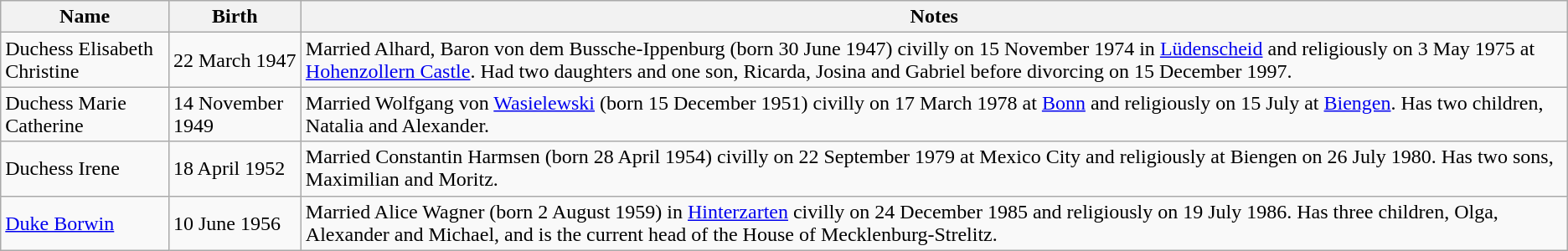<table class="wikitable">
<tr>
<th>Name</th>
<th>Birth</th>
<th>Notes</th>
</tr>
<tr>
<td>Duchess Elisabeth Christine</td>
<td>22 March 1947</td>
<td>Married Alhard, Baron von dem Bussche-Ippenburg (born 30 June 1947) civilly on 15 November 1974 in <a href='#'>Lüdenscheid</a> and religiously on 3 May 1975 at <a href='#'>Hohenzollern Castle</a>. Had two daughters and one son, Ricarda, Josina and Gabriel before divorcing on 15 December 1997.</td>
</tr>
<tr>
<td>Duchess Marie Catherine</td>
<td>14 November 1949</td>
<td>Married Wolfgang von <a href='#'>Wasielewski</a> (born 15 December 1951) civilly on 17 March 1978 at <a href='#'>Bonn</a> and religiously on 15 July at <a href='#'>Biengen</a>. Has two children, Natalia and Alexander.</td>
</tr>
<tr>
<td>Duchess Irene</td>
<td>18 April 1952</td>
<td>Married Constantin Harmsen (born 28 April 1954) civilly on 22 September 1979 at Mexico City and religiously at Biengen on 26 July 1980. Has two sons, Maximilian and Moritz.</td>
</tr>
<tr>
<td><a href='#'>Duke Borwin</a></td>
<td>10 June 1956</td>
<td>Married Alice Wagner (born 2 August 1959) in <a href='#'>Hinterzarten</a> civilly on 24 December 1985 and religiously on 19 July 1986. Has three children, Olga, Alexander and Michael, and is the current head of the House of Mecklenburg-Strelitz.</td>
</tr>
</table>
